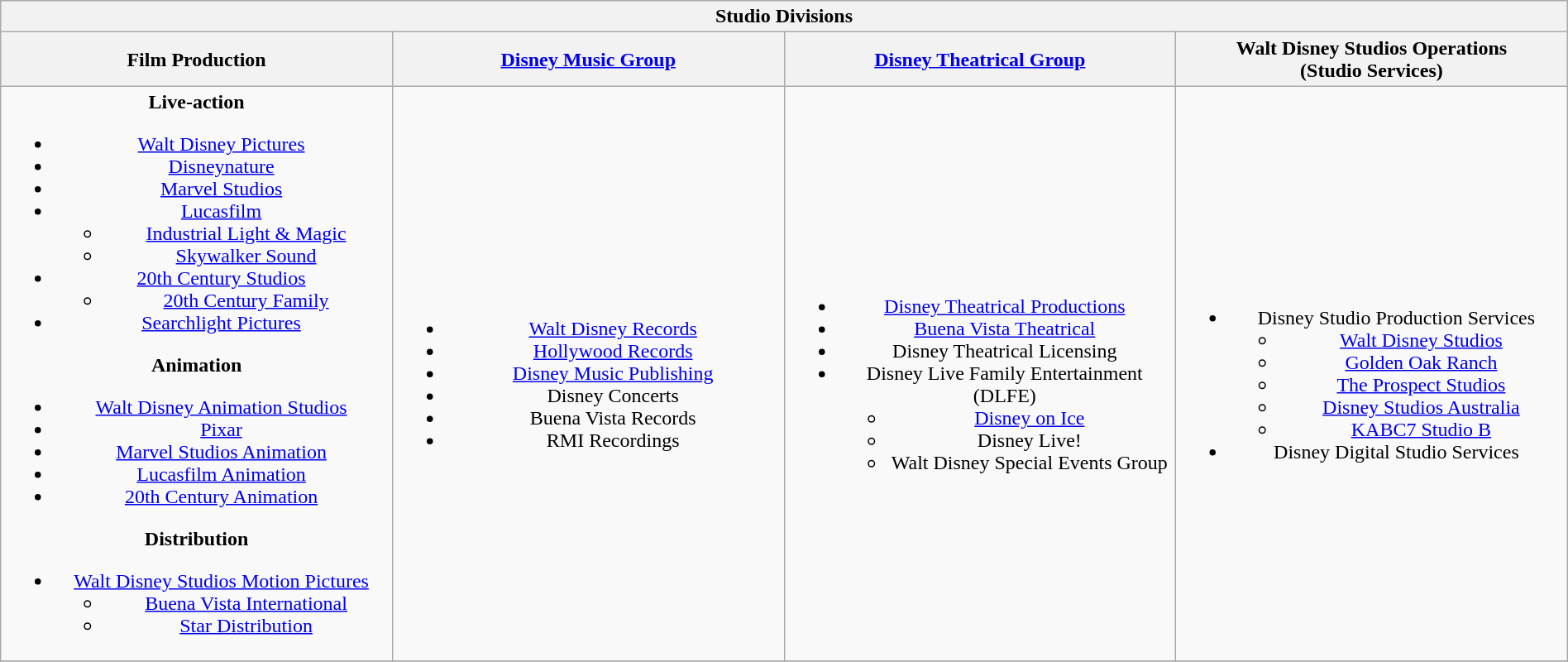<table class="wikitable" style="text-align:center; width:100%;">
<tr>
<th colspan="4" style="text-align:center;">Studio Divisions</th>
</tr>
<tr>
<th style="text-align:center; width:20%;">Film Production</th>
<th style="text-align:center; width:20%;"><a href='#'>Disney Music Group</a></th>
<th style="text-align:center; width:20%;"><a href='#'>Disney Theatrical Group</a></th>
<th style="text-align:center; width:20%;">Walt Disney Studios Operations<br>(Studio Services)</th>
</tr>
<tr>
<td><strong>Live-action</strong><br><ul><li><a href='#'>Walt Disney Pictures</a></li><li><a href='#'>Disneynature</a></li><li><a href='#'>Marvel Studios</a></li><li><a href='#'>Lucasfilm</a><ul><li><a href='#'>Industrial Light & Magic</a></li><li><a href='#'>Skywalker Sound</a></li></ul></li><li><a href='#'>20th Century Studios</a><ul><li><a href='#'>20th Century Family</a></li></ul></li><li><a href='#'>Searchlight Pictures</a></li></ul><strong>Animation</strong><ul><li><a href='#'>Walt Disney Animation Studios</a></li><li><a href='#'>Pixar</a></li><li><a href='#'>Marvel Studios Animation</a></li><li><a href='#'>Lucasfilm Animation</a></li><li><a href='#'>20th Century Animation</a></li></ul><strong>Distribution</strong><ul><li><a href='#'>Walt Disney Studios Motion Pictures</a><ul><li><a href='#'>Buena Vista International</a></li><li><a href='#'>Star Distribution</a></li></ul></li></ul></td>
<td><br><ul><li><a href='#'>Walt Disney Records</a></li><li><a href='#'>Hollywood Records</a></li><li><a href='#'>Disney Music Publishing</a></li><li>Disney Concerts</li><li>Buena Vista Records</li><li>RMI Recordings</li></ul></td>
<td><br><ul><li><a href='#'>Disney Theatrical Productions</a></li><li><a href='#'>Buena Vista Theatrical</a></li><li>Disney Theatrical Licensing</li><li>Disney Live Family Entertainment (DLFE)<ul><li><a href='#'>Disney on Ice</a></li><li>Disney Live!</li><li>Walt Disney Special Events Group</li></ul></li></ul></td>
<td><br><ul><li>Disney Studio Production Services<ul><li><a href='#'>Walt Disney Studios</a></li><li><a href='#'>Golden Oak Ranch</a></li><li><a href='#'>The Prospect Studios</a></li><li><a href='#'>Disney Studios Australia</a></li><li><a href='#'>KABC7 Studio B</a></li></ul></li><li>Disney Digital Studio Services</li></ul></td>
</tr>
<tr>
</tr>
</table>
